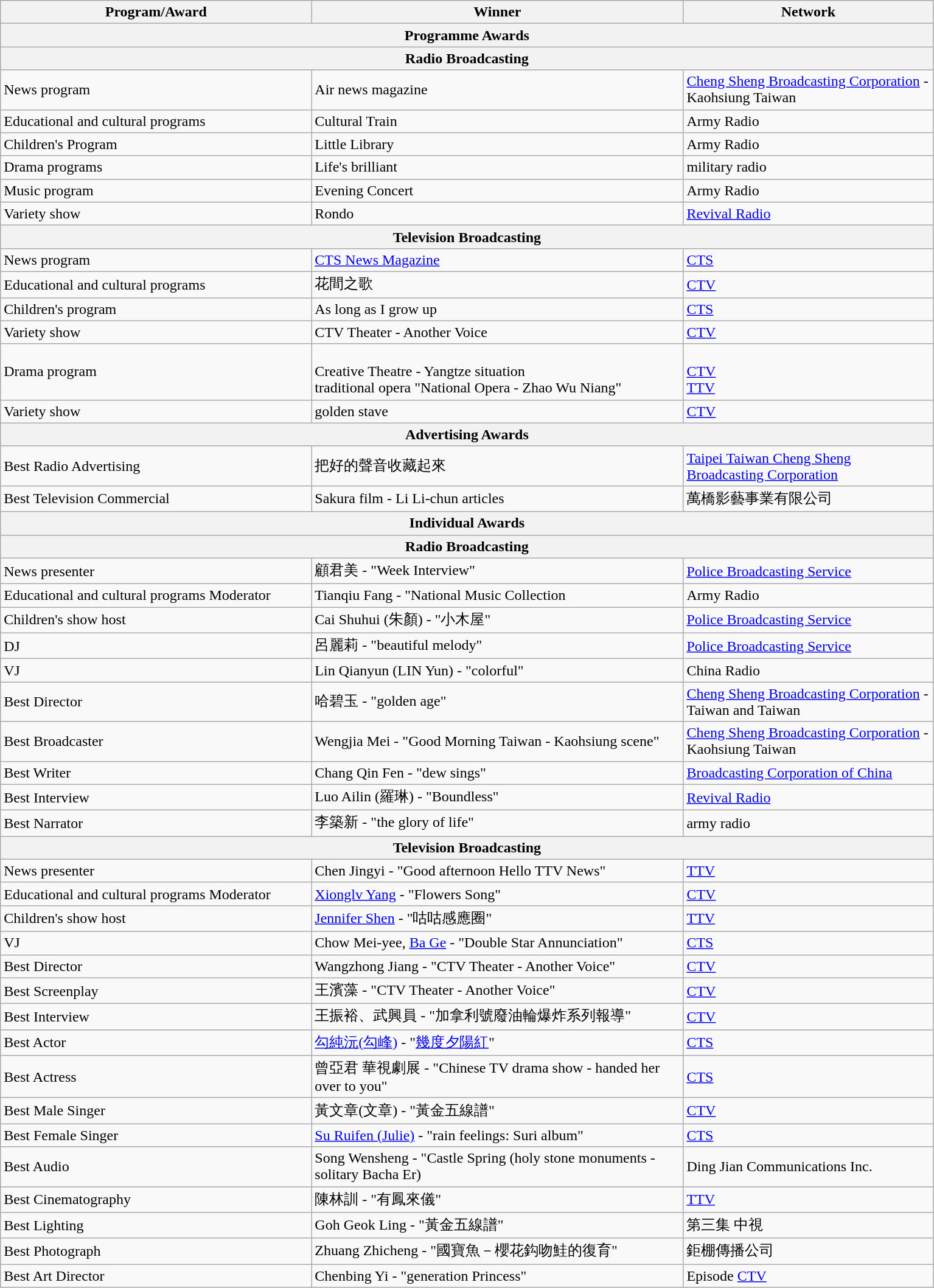<table class="wikitable">
<tr>
<th style="width:250pt;">Program/Award</th>
<th style="width:300pt;">Winner</th>
<th style="width:200pt;">Network</th>
</tr>
<tr>
<th colspan=3 style="text-align:center" style="background:#99CCFF;">Programme Awards</th>
</tr>
<tr>
<th colspan=3 style="text-align:center" style="background:LightSteelBlue;">Radio Broadcasting</th>
</tr>
<tr>
<td>News program</td>
<td>Air news magazine</td>
<td><a href='#'>Cheng Sheng Broadcasting Corporation</a> - Kaohsiung Taiwan</td>
</tr>
<tr>
<td>Educational and cultural programs</td>
<td>Cultural Train</td>
<td>Army Radio</td>
</tr>
<tr>
<td>Children's Program</td>
<td>Little Library</td>
<td>Army Radio</td>
</tr>
<tr>
<td>Drama programs</td>
<td>Life's brilliant</td>
<td>military radio</td>
</tr>
<tr>
<td>Music program</td>
<td>Evening Concert</td>
<td>Army Radio</td>
</tr>
<tr>
<td>Variety show</td>
<td>Rondo</td>
<td><a href='#'>Revival Radio</a></td>
</tr>
<tr>
<th colspan=3 style="text-align:center" style="background:LightSteelBlue;">Television Broadcasting</th>
</tr>
<tr>
<td>News program</td>
<td><a href='#'>CTS News Magazine</a></td>
<td><a href='#'>CTS</a></td>
</tr>
<tr>
<td>Educational and cultural programs</td>
<td>花間之歌</td>
<td><a href='#'>CTV</a></td>
</tr>
<tr>
<td>Children's program</td>
<td>As long as I grow up</td>
<td><a href='#'>CTS</a></td>
</tr>
<tr>
<td>Variety show</td>
<td>CTV Theater - Another Voice</td>
<td><a href='#'>CTV</a></td>
</tr>
<tr>
<td>Drama program</td>
<td><br>Creative Theatre - Yangtze situation
<br>traditional opera "National Opera - Zhao Wu Niang"</td>
<td><br><a href='#'>CTV</a>
<br><a href='#'>TTV</a></td>
</tr>
<tr>
<td>Variety show</td>
<td>golden stave</td>
<td><a href='#'>CTV</a></td>
</tr>
<tr>
<th colspan=3 style="text-align:center" style="background:#99CCFF;">Advertising Awards</th>
</tr>
<tr>
<td>Best Radio Advertising</td>
<td>把好的聲音收藏起來</td>
<td><a href='#'>Taipei Taiwan Cheng Sheng Broadcasting Corporation</a></td>
</tr>
<tr>
<td>Best Television Commercial</td>
<td>Sakura film - Li Li-chun articles</td>
<td>萬橋影藝事業有限公司</td>
</tr>
<tr>
<th colspan=3 style="text-align:center" style="background:#99CCFF;">Individual Awards</th>
</tr>
<tr>
<th colspan=3 style="text-align:center" style="background:LightSteelBlue;">Radio Broadcasting</th>
</tr>
<tr>
<td>News presenter</td>
<td>顧君美 - "Week Interview"</td>
<td><a href='#'>Police Broadcasting Service</a></td>
</tr>
<tr>
<td>Educational and cultural programs Moderator</td>
<td>Tianqiu Fang - "National Music Collection</td>
<td>Army Radio</td>
</tr>
<tr>
<td>Children's show host</td>
<td>Cai Shuhui (朱顏) - "小木屋"</td>
<td><a href='#'>Police Broadcasting Service</a></td>
</tr>
<tr>
<td>DJ</td>
<td>呂麗莉 - "beautiful melody"</td>
<td><a href='#'>Police Broadcasting Service</a></td>
</tr>
<tr>
<td>VJ</td>
<td>Lin Qianyun (LIN Yun) - "colorful"</td>
<td>China Radio</td>
</tr>
<tr>
<td>Best Director</td>
<td>哈碧玉 - "golden age"</td>
<td><a href='#'>Cheng Sheng Broadcasting Corporation</a> - Taiwan and Taiwan</td>
</tr>
<tr>
<td>Best Broadcaster</td>
<td>Wengjia Mei - "Good Morning Taiwan - Kaohsiung scene"</td>
<td><a href='#'>Cheng Sheng Broadcasting Corporation</a> - Kaohsiung Taiwan</td>
</tr>
<tr>
<td>Best Writer</td>
<td>Chang Qin Fen - "dew sings"</td>
<td><a href='#'>Broadcasting Corporation of China</a></td>
</tr>
<tr>
<td>Best Interview</td>
<td>Luo Ailin (羅琳) - "Boundless"</td>
<td><a href='#'>Revival Radio</a></td>
</tr>
<tr>
<td>Best Narrator</td>
<td>李築新 - "the glory of life"</td>
<td>army radio</td>
</tr>
<tr>
<th colspan=3 style="text-align:center" style="background:LightSteelBlue;">Television Broadcasting</th>
</tr>
<tr>
<td>News presenter</td>
<td>Chen Jingyi - "Good afternoon Hello TTV News"</td>
<td><a href='#'>TTV</a></td>
</tr>
<tr>
<td>Educational and cultural programs Moderator</td>
<td><a href='#'>Xionglv Yang</a> - "Flowers Song"</td>
<td><a href='#'>CTV</a></td>
</tr>
<tr>
<td>Children's show host</td>
<td><a href='#'>Jennifer Shen</a> - "咕咕感應圈"</td>
<td><a href='#'>TTV</a></td>
</tr>
<tr>
<td>VJ</td>
<td>Chow Mei-yee, <a href='#'>Ba Ge</a> - "Double Star Annunciation"</td>
<td><a href='#'>CTS</a></td>
</tr>
<tr>
<td>Best Director</td>
<td>Wangzhong Jiang - "CTV Theater - Another Voice"</td>
<td><a href='#'>CTV</a></td>
</tr>
<tr>
<td>Best Screenplay</td>
<td>王濱藻 - "CTV Theater - Another Voice"</td>
<td><a href='#'>CTV</a></td>
</tr>
<tr>
<td>Best Interview</td>
<td>王振裕、武興員 - "加拿利號廢油輪爆炸系列報導"</td>
<td><a href='#'>CTV</a></td>
</tr>
<tr>
<td>Best Actor</td>
<td><a href='#'>勾純沅(勾峰)</a> - "<a href='#'>幾度夕陽紅</a>"</td>
<td><a href='#'>CTS</a></td>
</tr>
<tr>
<td>Best Actress</td>
<td>曾亞君 華視劇展 - "Chinese TV drama show - handed her over to you"</td>
<td><a href='#'>CTS</a></td>
</tr>
<tr>
<td>Best Male Singer</td>
<td>黃文章(文章) - "黃金五線譜"</td>
<td><a href='#'>CTV</a></td>
</tr>
<tr>
<td>Best Female Singer</td>
<td><a href='#'>Su Ruifen (Julie)</a> - "rain feelings: Suri album"</td>
<td><a href='#'>CTS</a></td>
</tr>
<tr>
<td>Best Audio</td>
<td>Song Wensheng - "Castle Spring (holy stone monuments - solitary Bacha Er)</td>
<td>Ding Jian Communications Inc.</td>
</tr>
<tr>
<td>Best Cinematography</td>
<td>陳林訓 - "有鳳來儀"</td>
<td><a href='#'>TTV</a></td>
</tr>
<tr>
<td>Best Lighting</td>
<td>Goh Geok Ling - "黃金五線譜"</td>
<td>第三集 中視</td>
</tr>
<tr>
<td>Best Photograph</td>
<td>Zhuang Zhicheng - "國寶魚－櫻花鈎吻鮭的復育"</td>
<td>鉅棚傳播公司</td>
</tr>
<tr>
<td>Best Art Director</td>
<td>Chenbing Yi - "generation Princess"</td>
<td>Episode <a href='#'>CTV</a></td>
</tr>
</table>
